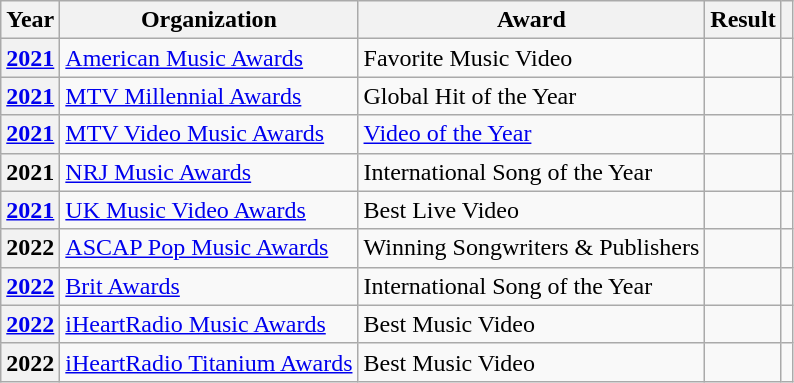<table class="wikitable plainrowheaders">
<tr align=center>
<th scope="col">Year</th>
<th scope="col">Organization</th>
<th scope="col">Award</th>
<th scope="col">Result</th>
<th scope="col"></th>
</tr>
<tr>
<th scope="row"><a href='#'>2021</a></th>
<td><a href='#'>American Music Awards</a></td>
<td>Favorite Music Video</td>
<td></td>
<td style="text-align:center;"></td>
</tr>
<tr>
<th scope="row"><a href='#'>2021</a></th>
<td><a href='#'>MTV Millennial Awards</a></td>
<td>Global Hit of the Year</td>
<td></td>
<td style="text-align:center;"></td>
</tr>
<tr>
<th scope="row"><a href='#'>2021</a></th>
<td><a href='#'>MTV Video Music Awards</a></td>
<td><a href='#'>Video of the Year</a></td>
<td></td>
<td style="text-align:center;"></td>
</tr>
<tr>
<th scope="row">2021</th>
<td><a href='#'>NRJ Music Awards</a></td>
<td>International Song of the Year</td>
<td></td>
<td style="text-align:center;"></td>
</tr>
<tr>
<th scope="row"><a href='#'>2021</a></th>
<td><a href='#'>UK Music Video Awards</a></td>
<td>Best Live Video</td>
<td></td>
<td style="text-align:center;"></td>
</tr>
<tr>
<th scope="row">2022</th>
<td><a href='#'>ASCAP Pop Music Awards</a></td>
<td>Winning Songwriters & Publishers</td>
<td></td>
<td style="text-align:center;"></td>
</tr>
<tr>
<th scope="row"><a href='#'>2022</a></th>
<td><a href='#'>Brit Awards</a></td>
<td>International Song of the Year</td>
<td></td>
<td style="text-align:center;"></td>
</tr>
<tr>
<th scope="row"><a href='#'>2022</a></th>
<td><a href='#'>iHeartRadio Music Awards</a></td>
<td>Best Music Video</td>
<td></td>
<td style="text-align:center;"></td>
</tr>
<tr>
<th scope="row">2022</th>
<td><a href='#'>iHeartRadio Titanium Awards</a></td>
<td>Best Music Video</td>
<td></td>
<td style="text-align:center;"></td>
</tr>
</table>
